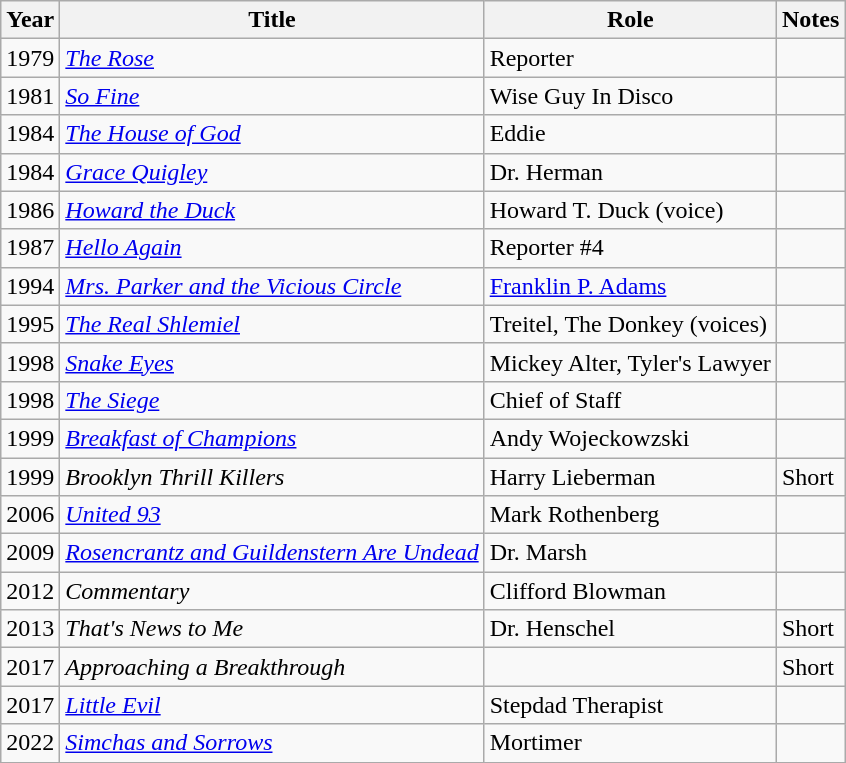<table class="wikitable">
<tr>
<th>Year</th>
<th>Title</th>
<th>Role</th>
<th class="unsortable">Notes</th>
</tr>
<tr>
<td>1979</td>
<td><em><a href='#'>The Rose</a></em></td>
<td>Reporter</td>
<td></td>
</tr>
<tr>
<td>1981</td>
<td><em><a href='#'>So Fine</a></em></td>
<td>Wise Guy In Disco</td>
<td></td>
</tr>
<tr>
<td>1984</td>
<td><em><a href='#'>The House of God</a></em></td>
<td>Eddie</td>
<td></td>
</tr>
<tr>
<td>1984</td>
<td><em><a href='#'>Grace Quigley</a></em></td>
<td>Dr. Herman</td>
<td></td>
</tr>
<tr>
<td>1986</td>
<td><em><a href='#'>Howard the Duck</a></em></td>
<td>Howard T. Duck (voice)</td>
<td></td>
</tr>
<tr>
<td>1987</td>
<td><em><a href='#'>Hello Again</a></em></td>
<td>Reporter #4</td>
<td></td>
</tr>
<tr>
<td>1994</td>
<td><em><a href='#'>Mrs. Parker and the Vicious Circle</a></em></td>
<td><a href='#'>Franklin P. Adams</a></td>
<td></td>
</tr>
<tr>
<td>1995</td>
<td><em><a href='#'>The Real Shlemiel</a></em></td>
<td>Treitel, The Donkey (voices)</td>
<td></td>
</tr>
<tr>
<td>1998</td>
<td><em><a href='#'>Snake Eyes</a></em></td>
<td>Mickey Alter, Tyler's Lawyer</td>
<td></td>
</tr>
<tr>
<td>1998</td>
<td><em><a href='#'>The Siege</a></em></td>
<td>Chief of Staff</td>
<td></td>
</tr>
<tr>
<td>1999</td>
<td><em><a href='#'>Breakfast of Champions</a></em></td>
<td>Andy Wojeckowzski</td>
<td></td>
</tr>
<tr>
<td>1999</td>
<td><em>Brooklyn Thrill Killers</em></td>
<td>Harry Lieberman</td>
<td>Short</td>
</tr>
<tr>
<td>2006</td>
<td><em><a href='#'>United 93</a></em></td>
<td>Mark Rothenberg</td>
<td></td>
</tr>
<tr>
<td>2009</td>
<td><em><a href='#'>Rosencrantz and Guildenstern Are Undead</a></em></td>
<td>Dr. Marsh</td>
<td></td>
</tr>
<tr>
<td>2012</td>
<td><em>Commentary</em></td>
<td>Clifford Blowman</td>
<td></td>
</tr>
<tr>
<td>2013</td>
<td><em>That's News to Me</em></td>
<td>Dr. Henschel</td>
<td>Short</td>
</tr>
<tr>
<td>2017</td>
<td><em>Approaching a Breakthrough</em></td>
<td></td>
<td>Short</td>
</tr>
<tr>
<td>2017</td>
<td><em><a href='#'>Little Evil</a></em></td>
<td>Stepdad Therapist</td>
<td></td>
</tr>
<tr>
<td>2022</td>
<td><em><a href='#'>Simchas and Sorrows</a></em></td>
<td>Mortimer</td>
<td></td>
</tr>
<tr>
</tr>
</table>
